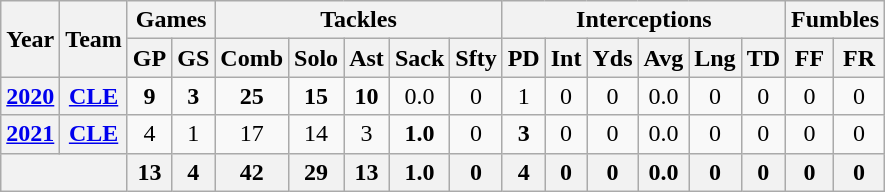<table class="wikitable" style="text-align:center">
<tr>
<th rowspan="2">Year</th>
<th rowspan="2">Team</th>
<th colspan="2">Games</th>
<th colspan="5">Tackles</th>
<th colspan="6">Interceptions</th>
<th colspan="2">Fumbles</th>
</tr>
<tr>
<th>GP</th>
<th>GS</th>
<th>Comb</th>
<th>Solo</th>
<th>Ast</th>
<th>Sack</th>
<th>Sfty</th>
<th>PD</th>
<th>Int</th>
<th>Yds</th>
<th>Avg</th>
<th>Lng</th>
<th>TD</th>
<th>FF</th>
<th>FR</th>
</tr>
<tr>
<th><a href='#'>2020</a></th>
<th><a href='#'>CLE</a></th>
<td><strong>9</strong></td>
<td><strong>3</strong></td>
<td><strong>25</strong></td>
<td><strong>15</strong></td>
<td><strong>10</strong></td>
<td>0.0</td>
<td>0</td>
<td>1</td>
<td>0</td>
<td>0</td>
<td>0.0</td>
<td>0</td>
<td>0</td>
<td>0</td>
<td>0</td>
</tr>
<tr>
<th><a href='#'>2021</a></th>
<th><a href='#'>CLE</a></th>
<td>4</td>
<td>1</td>
<td>17</td>
<td>14</td>
<td>3</td>
<td><strong>1.0</strong></td>
<td>0</td>
<td><strong>3</strong></td>
<td>0</td>
<td>0</td>
<td>0.0</td>
<td>0</td>
<td>0</td>
<td>0</td>
<td>0</td>
</tr>
<tr>
<th colspan="2"></th>
<th>13</th>
<th>4</th>
<th>42</th>
<th>29</th>
<th>13</th>
<th>1.0</th>
<th>0</th>
<th>4</th>
<th>0</th>
<th>0</th>
<th>0.0</th>
<th>0</th>
<th>0</th>
<th>0</th>
<th>0</th>
</tr>
</table>
